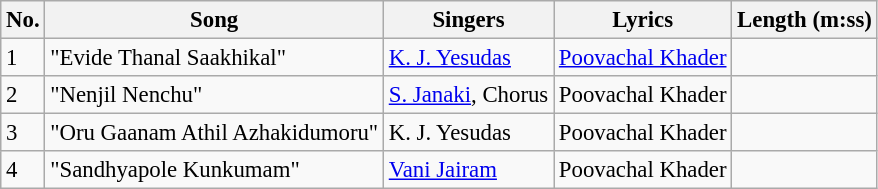<table class="wikitable" style="font-size:95%;">
<tr>
<th>No.</th>
<th>Song</th>
<th>Singers</th>
<th>Lyrics</th>
<th>Length (m:ss)</th>
</tr>
<tr>
<td>1</td>
<td>"Evide Thanal Saakhikal"</td>
<td><a href='#'>K. J. Yesudas</a></td>
<td><a href='#'>Poovachal Khader</a></td>
<td></td>
</tr>
<tr>
<td>2</td>
<td>"Nenjil Nenchu"</td>
<td><a href='#'>S. Janaki</a>, Chorus</td>
<td>Poovachal Khader</td>
<td></td>
</tr>
<tr>
<td>3</td>
<td>"Oru Gaanam Athil Azhakidumoru"</td>
<td>K. J. Yesudas</td>
<td>Poovachal Khader</td>
<td></td>
</tr>
<tr>
<td>4</td>
<td>"Sandhyapole Kunkumam"</td>
<td><a href='#'>Vani Jairam</a></td>
<td>Poovachal Khader</td>
<td></td>
</tr>
</table>
